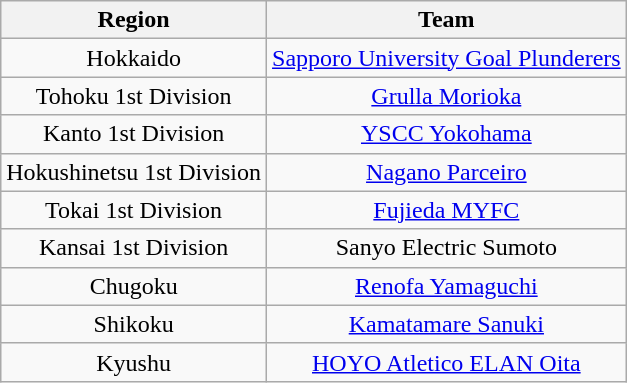<table class="wikitable" style="text-align:center;">
<tr>
<th>Region</th>
<th>Team</th>
</tr>
<tr>
<td>Hokkaido</td>
<td><a href='#'>Sapporo University Goal Plunderers</a></td>
</tr>
<tr>
<td>Tohoku 1st Division</td>
<td><a href='#'>Grulla Morioka</a></td>
</tr>
<tr>
<td>Kanto 1st Division</td>
<td><a href='#'>YSCC Yokohama</a></td>
</tr>
<tr>
<td>Hokushinetsu 1st Division</td>
<td><a href='#'>Nagano Parceiro</a></td>
</tr>
<tr>
<td>Tokai 1st Division</td>
<td><a href='#'>Fujieda MYFC</a></td>
</tr>
<tr>
<td>Kansai 1st Division</td>
<td>Sanyo Electric Sumoto</td>
</tr>
<tr>
<td>Chugoku</td>
<td><a href='#'>Renofa Yamaguchi</a></td>
</tr>
<tr>
<td>Shikoku</td>
<td><a href='#'>Kamatamare Sanuki</a></td>
</tr>
<tr>
<td>Kyushu</td>
<td><a href='#'>HOYO Atletico ELAN Oita</a></td>
</tr>
</table>
